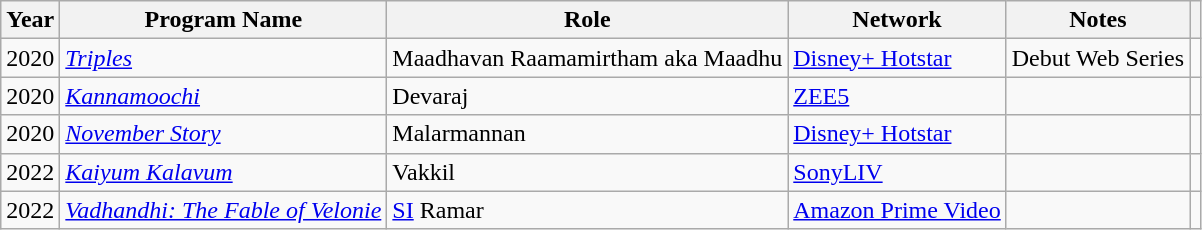<table class="wikitable sortable">
<tr>
<th scope="col">Year</th>
<th scope="col">Program Name</th>
<th scope="col">Role</th>
<th scope="col">Network</th>
<th scope="col" class="unsortable">Notes</th>
<th scope="col" class="unsortable"></th>
</tr>
<tr>
<td>2020</td>
<td><em><a href='#'>Triples</a></em></td>
<td>Maadhavan Raamamirtham aka Maadhu</td>
<td><a href='#'>Disney+ Hotstar</a></td>
<td>Debut Web Series</td>
<td></td>
</tr>
<tr>
<td>2020</td>
<td><em><a href='#'>Kannamoochi</a></em></td>
<td>Devaraj</td>
<td><a href='#'>ZEE5</a></td>
<td></td>
<td></td>
</tr>
<tr>
<td>2020</td>
<td><em><a href='#'>November Story</a></em></td>
<td>Malarmannan</td>
<td><a href='#'>Disney+ Hotstar</a></td>
<td></td>
<td></td>
</tr>
<tr>
<td>2022</td>
<td><em><a href='#'>Kaiyum Kalavum</a></em></td>
<td>Vakkil</td>
<td><a href='#'>SonyLIV</a></td>
<td></td>
<td></td>
</tr>
<tr>
<td>2022</td>
<td><em><a href='#'>Vadhandhi: The Fable of Velonie</a></em></td>
<td><a href='#'>SI</a> Ramar</td>
<td><a href='#'>Amazon Prime Video</a></td>
<td></td>
<td></td>
</tr>
</table>
